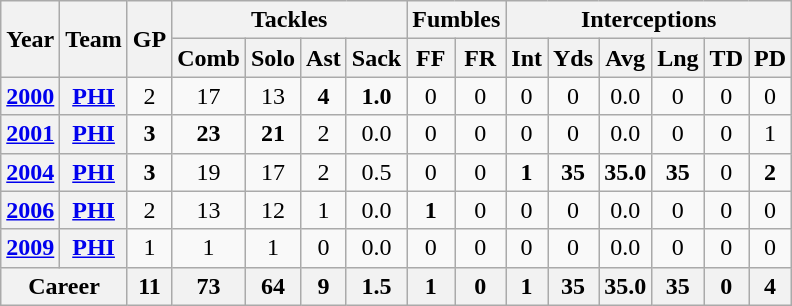<table class="wikitable" style="text-align:center">
<tr>
<th rowspan="2">Year</th>
<th rowspan="2">Team</th>
<th rowspan="2">GP</th>
<th colspan="4">Tackles</th>
<th colspan="2">Fumbles</th>
<th colspan="6">Interceptions</th>
</tr>
<tr>
<th>Comb</th>
<th>Solo</th>
<th>Ast</th>
<th>Sack</th>
<th>FF</th>
<th>FR</th>
<th>Int</th>
<th>Yds</th>
<th>Avg</th>
<th>Lng</th>
<th>TD</th>
<th>PD</th>
</tr>
<tr>
<th><a href='#'>2000</a></th>
<th><a href='#'>PHI</a></th>
<td>2</td>
<td>17</td>
<td>13</td>
<td><strong>4</strong></td>
<td><strong>1.0</strong></td>
<td>0</td>
<td>0</td>
<td>0</td>
<td>0</td>
<td>0.0</td>
<td>0</td>
<td>0</td>
<td>0</td>
</tr>
<tr>
<th><a href='#'>2001</a></th>
<th><a href='#'>PHI</a></th>
<td><strong>3</strong></td>
<td><strong>23</strong></td>
<td><strong>21</strong></td>
<td>2</td>
<td>0.0</td>
<td>0</td>
<td>0</td>
<td>0</td>
<td>0</td>
<td>0.0</td>
<td>0</td>
<td>0</td>
<td>1</td>
</tr>
<tr>
<th><a href='#'>2004</a></th>
<th><a href='#'>PHI</a></th>
<td><strong>3</strong></td>
<td>19</td>
<td>17</td>
<td>2</td>
<td>0.5</td>
<td>0</td>
<td>0</td>
<td><strong>1</strong></td>
<td><strong>35</strong></td>
<td><strong>35.0</strong></td>
<td><strong>35</strong></td>
<td>0</td>
<td><strong>2</strong></td>
</tr>
<tr>
<th><a href='#'>2006</a></th>
<th><a href='#'>PHI</a></th>
<td>2</td>
<td>13</td>
<td>12</td>
<td>1</td>
<td>0.0</td>
<td><strong>1</strong></td>
<td>0</td>
<td>0</td>
<td>0</td>
<td>0.0</td>
<td>0</td>
<td>0</td>
<td>0</td>
</tr>
<tr>
<th><a href='#'>2009</a></th>
<th><a href='#'>PHI</a></th>
<td>1</td>
<td>1</td>
<td>1</td>
<td>0</td>
<td>0.0</td>
<td>0</td>
<td>0</td>
<td>0</td>
<td>0</td>
<td>0.0</td>
<td>0</td>
<td>0</td>
<td>0</td>
</tr>
<tr>
<th colspan="2">Career</th>
<th>11</th>
<th>73</th>
<th>64</th>
<th>9</th>
<th>1.5</th>
<th>1</th>
<th>0</th>
<th>1</th>
<th>35</th>
<th>35.0</th>
<th>35</th>
<th>0</th>
<th>4</th>
</tr>
</table>
